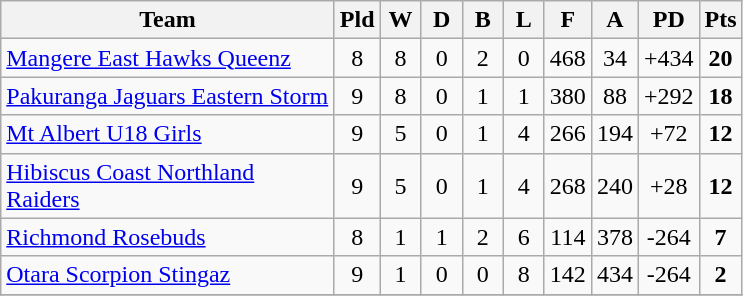<table class="wikitable" style="text-align:center;">
<tr>
<th width=215>Team</th>
<th width=20 abbr="Played">Pld</th>
<th width=20 abbr="Won">W</th>
<th width=20 abbr="Drawn">D</th>
<th width=20 abbr="Bye">B</th>
<th width=20 abbr="Lost">L</th>
<th width=20 abbr="For">F</th>
<th width=20 abbr="Against">A</th>
<th width=20 abbr="Point Difference">PD</th>
<th width=20 abbr="Points">Pts</th>
</tr>
<tr>
<td style="text-align:left;"><a href='#'>Mangere East Hawks Queenz</a></td>
<td>8</td>
<td>8</td>
<td>0</td>
<td>2</td>
<td>0</td>
<td>468</td>
<td>34</td>
<td>+434</td>
<td><strong>20</strong></td>
</tr>
<tr>
<td style="text-align:left;"><a href='#'>Pakuranga Jaguars Eastern Storm</a></td>
<td>9</td>
<td>8</td>
<td>0</td>
<td>1</td>
<td>1</td>
<td>380</td>
<td>88</td>
<td>+292</td>
<td><strong>18</strong></td>
</tr>
<tr>
<td style="text-align:left;"><a href='#'>Mt Albert U18 Girls</a></td>
<td>9</td>
<td>5</td>
<td>0</td>
<td>1</td>
<td>4</td>
<td>266</td>
<td>194</td>
<td>+72</td>
<td><strong>12</strong></td>
</tr>
<tr>
<td style="text-align:left;"><a href='#'>Hibiscus Coast Northland Raiders</a></td>
<td>9</td>
<td>5</td>
<td>0</td>
<td>1</td>
<td>4</td>
<td>268</td>
<td>240</td>
<td>+28</td>
<td><strong>12</strong></td>
</tr>
<tr>
<td style="text-align:left;"><a href='#'>Richmond Rosebuds</a></td>
<td>8</td>
<td>1</td>
<td>1</td>
<td>2</td>
<td>6</td>
<td>114</td>
<td>378</td>
<td>-264</td>
<td><strong>7</strong></td>
</tr>
<tr>
<td style="text-align:left;"><a href='#'>Otara Scorpion Stingaz</a></td>
<td>9</td>
<td>1</td>
<td>0</td>
<td>0</td>
<td>8</td>
<td>142</td>
<td>434</td>
<td>-264</td>
<td><strong>2</strong></td>
</tr>
<tr>
</tr>
</table>
